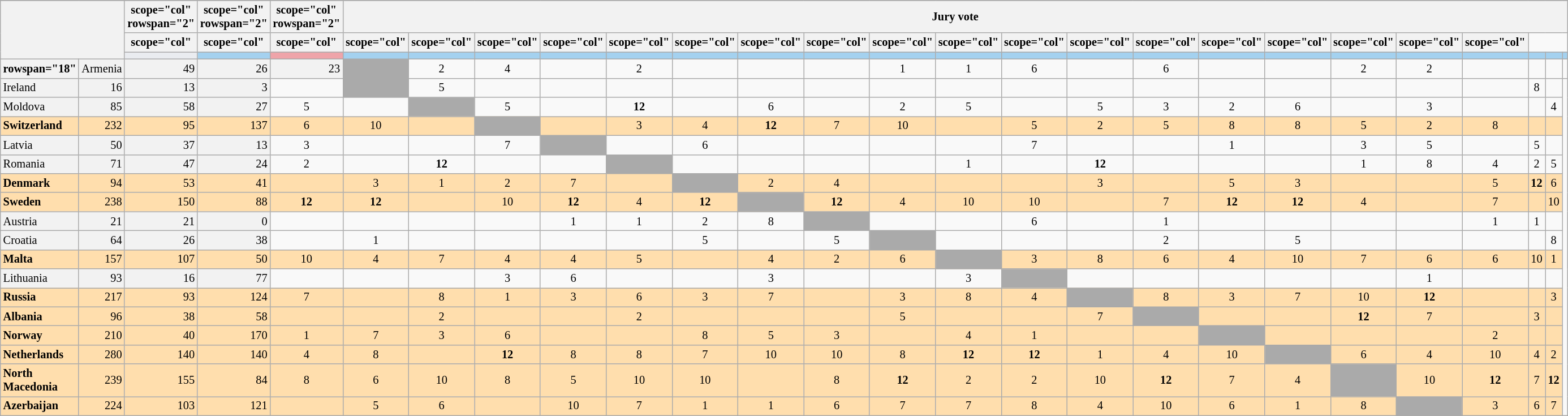<table class="wikitable plainrowheaders" style="text-align:center; font-size:85%;">
<tr>
</tr>
<tr>
<td colspan="2" rowspan="3" style="background: #F2F2F2;"></td>
<th>scope="col" rowspan="2" </th>
<th>scope="col" rowspan="2" </th>
<th>scope="col" rowspan="2" </th>
<th scope="col" colspan="21">Jury vote</th>
</tr>
<tr>
<th>scope="col" </th>
<th>scope="col" </th>
<th>scope="col" </th>
<th>scope="col" </th>
<th>scope="col" </th>
<th>scope="col" </th>
<th>scope="col" </th>
<th>scope="col" </th>
<th>scope="col" </th>
<th>scope="col" </th>
<th>scope="col" </th>
<th>scope="col" </th>
<th>scope="col" </th>
<th>scope="col" </th>
<th>scope="col" </th>
<th>scope="col" </th>
<th>scope="col" </th>
<th>scope="col" </th>
<th>scope="col" </th>
<th>scope="col" </th>
<th>scope="col" </th>
</tr>
<tr>
<td style="height:2px; background:#eaecf0; border-top:1px solid transparent;"></td>
<td style="background:#A4D1EF;"></td>
<td style="background:#EFA4A9;"></td>
<th style="background:#A4D1EF;"></th>
<th style="background:#A4D1EF;"></th>
<th style="background:#A4D1EF;"></th>
<th style="background:#A4D1EF;"></th>
<th style="background:#A4D1EF;"></th>
<th style="background:#A4D1EF;"></th>
<th style="background:#A4D1EF;"></th>
<th style="background:#A4D1EF;"></th>
<th style="background:#A4D1EF;"></th>
<th style="background:#A4D1EF;"></th>
<th style="background:#A4D1EF;"></th>
<th style="background:#A4D1EF;"></th>
<th style="background:#A4D1EF;"></th>
<th style="background:#A4D1EF;"></th>
<th style="background:#A4D1EF;"></th>
<th style="background:#A4D1EF;"></th>
<th style="background:#A4D1EF;"></th>
<th style="background:#A4D1EF;"></th>
<th style="background:#A4D1EF;"></th>
<th style="background:#A4D1EF;"></th>
<th style="background:#A4D1EF;"></th>
</tr>
<tr>
<th>rowspan="18" </th>
<td scope="row" style="text-align:left; background:#f2f2f2;">Armenia</td>
<td style="text-align:right; background:#f2f2f2;">49</td>
<td style="text-align:right; background:#f2f2f2;">26</td>
<td style="text-align:right; background:#f2f2f2;">23</td>
<td style="text-align:left; background:#aaa;"></td>
<td>2</td>
<td>4</td>
<td></td>
<td>2</td>
<td></td>
<td></td>
<td></td>
<td>1</td>
<td>1</td>
<td>6</td>
<td></td>
<td>6</td>
<td></td>
<td></td>
<td>2</td>
<td>2</td>
<td></td>
<td></td>
<td></td>
<td></td>
</tr>
<tr>
<td scope="row" style="text-align:left; background:#f2f2f2;">Ireland</td>
<td style="text-align:right; background:#f2f2f2;">16</td>
<td style="text-align:right; background:#f2f2f2;">13</td>
<td style="text-align:right; background:#f2f2f2;">3</td>
<td></td>
<td style="text-align:left; background:#aaa;"></td>
<td>5</td>
<td></td>
<td></td>
<td></td>
<td></td>
<td></td>
<td></td>
<td></td>
<td></td>
<td></td>
<td></td>
<td></td>
<td></td>
<td></td>
<td></td>
<td></td>
<td></td>
<td>8</td>
<td></td>
</tr>
<tr>
<td scope="row" style="text-align:left; background:#f2f2f2;">Moldova</td>
<td style="text-align:right; background:#f2f2f2;">85</td>
<td style="text-align:right; background:#f2f2f2;">58</td>
<td style="text-align:right; background:#f2f2f2;">27</td>
<td>5</td>
<td></td>
<td style="text-align:left; background:#aaa;"></td>
<td>5</td>
<td></td>
<td><strong>12</strong></td>
<td></td>
<td>6</td>
<td></td>
<td>2</td>
<td>5</td>
<td></td>
<td>5</td>
<td>3</td>
<td>2</td>
<td>6</td>
<td></td>
<td>3</td>
<td></td>
<td></td>
<td>4</td>
</tr>
<tr style="background:#ffdead;">
<td scope="row" style="text-align:left; font-weight:bold; background:#ffdead;">Switzerland</td>
<td style="text-align:right;">232</td>
<td style="text-align:right;">95</td>
<td style="text-align:right;">137</td>
<td>6</td>
<td>10</td>
<td></td>
<td style="text-align:left; background:#aaa;"></td>
<td></td>
<td>3</td>
<td>4</td>
<td><strong>12</strong></td>
<td>7</td>
<td>10</td>
<td></td>
<td>5</td>
<td>2</td>
<td>5</td>
<td>8</td>
<td>8</td>
<td>5</td>
<td>2</td>
<td>8</td>
<td></td>
<td></td>
</tr>
<tr>
<td scope="row" style="text-align:left; background:#f2f2f2;">Latvia</td>
<td style="text-align:right; background:#f2f2f2;">50</td>
<td style="text-align:right; background:#f2f2f2;">37</td>
<td style="text-align:right; background:#f2f2f2;">13</td>
<td>3</td>
<td></td>
<td></td>
<td>7</td>
<td style="text-align:left; background:#aaa;"></td>
<td></td>
<td>6</td>
<td></td>
<td></td>
<td></td>
<td></td>
<td>7</td>
<td></td>
<td></td>
<td>1</td>
<td></td>
<td>3</td>
<td>5</td>
<td></td>
<td>5</td>
<td></td>
</tr>
<tr>
<td scope="row" style="text-align:left; background:#f2f2f2;">Romania</td>
<td style="text-align:right; background:#f2f2f2;">71</td>
<td style="text-align:right; background:#f2f2f2;">47</td>
<td style="text-align:right; background:#f2f2f2;">24</td>
<td>2</td>
<td></td>
<td><strong>12</strong></td>
<td></td>
<td></td>
<td style="text-align:left; background:#aaa;"></td>
<td></td>
<td></td>
<td></td>
<td></td>
<td>1</td>
<td></td>
<td><strong>12</strong></td>
<td></td>
<td></td>
<td></td>
<td>1</td>
<td>8</td>
<td>4</td>
<td>2</td>
<td>5</td>
</tr>
<tr style="background:#ffdead;">
<td scope="row" style="text-align:left; font-weight:bold; background:#ffdead;">Denmark</td>
<td style="text-align:right;">94</td>
<td style="text-align:right;">53</td>
<td style="text-align:right;">41</td>
<td></td>
<td>3</td>
<td>1</td>
<td>2</td>
<td>7</td>
<td></td>
<td style="text-align:left; background:#aaa;"></td>
<td>2</td>
<td>4</td>
<td></td>
<td></td>
<td></td>
<td>3</td>
<td></td>
<td>5</td>
<td>3</td>
<td></td>
<td></td>
<td>5</td>
<td><strong>12</strong></td>
<td>6</td>
</tr>
<tr style="background:#ffdead;">
<td scope="row" style="text-align:left; font-weight:bold; background:#ffdead;">Sweden</td>
<td style="text-align:right;">238</td>
<td style="text-align:right;">150</td>
<td style="text-align:right;">88</td>
<td><strong>12</strong></td>
<td><strong>12</strong></td>
<td></td>
<td>10</td>
<td><strong>12</strong></td>
<td>4</td>
<td><strong>12</strong></td>
<td style="text-align:left; background:#aaa;"></td>
<td><strong>12</strong></td>
<td>4</td>
<td>10</td>
<td>10</td>
<td></td>
<td>7</td>
<td><strong>12</strong></td>
<td><strong>12</strong></td>
<td>4</td>
<td></td>
<td>7</td>
<td></td>
<td>10</td>
</tr>
<tr>
<td scope="row" style="text-align:left; background:#f2f2f2;">Austria</td>
<td style="text-align:right; background:#f2f2f2;">21</td>
<td style="text-align:right; background:#f2f2f2;">21</td>
<td style="text-align:right; background:#f2f2f2;">0</td>
<td></td>
<td></td>
<td></td>
<td></td>
<td>1</td>
<td>1</td>
<td>2</td>
<td>8</td>
<td style="text-align:left; background:#aaa;"></td>
<td></td>
<td></td>
<td>6</td>
<td></td>
<td>1</td>
<td></td>
<td></td>
<td></td>
<td></td>
<td>1</td>
<td>1</td>
<td></td>
</tr>
<tr>
<td scope="row" style="text-align:left; background:#f2f2f2;">Croatia</td>
<td style="text-align:right; background:#f2f2f2;">64</td>
<td style="text-align:right; background:#f2f2f2;">26</td>
<td style="text-align:right; background:#f2f2f2;">38</td>
<td></td>
<td>1</td>
<td></td>
<td></td>
<td></td>
<td></td>
<td>5</td>
<td></td>
<td>5</td>
<td style="text-align:left; background:#aaa;"></td>
<td></td>
<td></td>
<td></td>
<td>2</td>
<td></td>
<td>5</td>
<td></td>
<td></td>
<td></td>
<td></td>
<td>8</td>
</tr>
<tr style="background:#ffdead;">
<td scope="row" style="text-align:left; font-weight:bold; background:#ffdead;">Malta</td>
<td style="text-align:right;">157</td>
<td style="text-align:right;">107</td>
<td style="text-align:right;">50</td>
<td>10</td>
<td>4</td>
<td>7</td>
<td>4</td>
<td>4</td>
<td>5</td>
<td></td>
<td>4</td>
<td>2</td>
<td>6</td>
<td style="text-align:left; background:#aaa;"></td>
<td>3</td>
<td>8</td>
<td>6</td>
<td>4</td>
<td>10</td>
<td>7</td>
<td>6</td>
<td>6</td>
<td>10</td>
<td>1</td>
</tr>
<tr>
<td scope="row" style="text-align:left; background:#f2f2f2;">Lithuania</td>
<td style="text-align:right; background:#f2f2f2;">93</td>
<td style="text-align:right; background:#f2f2f2;">16</td>
<td style="text-align:right; background:#f2f2f2;">77</td>
<td></td>
<td></td>
<td></td>
<td>3</td>
<td>6</td>
<td></td>
<td></td>
<td>3</td>
<td></td>
<td></td>
<td>3</td>
<td style="text-align:left; background:#aaa;"></td>
<td></td>
<td></td>
<td></td>
<td></td>
<td></td>
<td>1</td>
<td></td>
<td></td>
<td></td>
</tr>
<tr style="background:#ffdead;">
<td scope="row" style="text-align:left; font-weight:bold; background:#ffdead;">Russia</td>
<td style="text-align:right;">217</td>
<td style="text-align:right;">93</td>
<td style="text-align:right;">124</td>
<td>7</td>
<td></td>
<td>8</td>
<td>1</td>
<td>3</td>
<td>6</td>
<td>3</td>
<td>7</td>
<td></td>
<td>3</td>
<td>8</td>
<td>4</td>
<td style="text-align:left; background:#aaa;"></td>
<td>8</td>
<td>3</td>
<td>7</td>
<td>10</td>
<td><strong>12</strong></td>
<td></td>
<td></td>
<td>3</td>
</tr>
<tr style="background:#ffdead;">
<td scope="row" style="text-align:left; font-weight:bold; background:#ffdead;">Albania</td>
<td style="text-align:right;">96</td>
<td style="text-align:right;">38</td>
<td style="text-align:right;">58</td>
<td></td>
<td></td>
<td>2</td>
<td></td>
<td></td>
<td>2</td>
<td></td>
<td></td>
<td></td>
<td>5</td>
<td></td>
<td></td>
<td>7</td>
<td style="text-align:left; background:#aaa;"></td>
<td></td>
<td></td>
<td><strong>12</strong></td>
<td>7</td>
<td></td>
<td>3</td>
<td></td>
</tr>
<tr style="background:#ffdead;">
<td scope="row" style="text-align:left; font-weight:bold; background:#ffdead;">Norway</td>
<td style="text-align:right;">210</td>
<td style="text-align:right;">40</td>
<td style="text-align:right;">170</td>
<td>1</td>
<td>7</td>
<td>3</td>
<td>6</td>
<td></td>
<td></td>
<td>8</td>
<td>5</td>
<td>3</td>
<td></td>
<td>4</td>
<td>1</td>
<td></td>
<td></td>
<td style="text-align:left; background:#aaa;"></td>
<td></td>
<td></td>
<td></td>
<td>2</td>
<td></td>
<td></td>
</tr>
<tr style="background:#ffdead;">
<td scope="row" style="text-align:left; font-weight:bold; background:#ffdead;">Netherlands</td>
<td style="text-align:right;">280</td>
<td style="text-align:right;">140</td>
<td style="text-align:right;">140</td>
<td>4</td>
<td>8</td>
<td></td>
<td><strong>12</strong></td>
<td>8</td>
<td>8</td>
<td>7</td>
<td>10</td>
<td>10</td>
<td>8</td>
<td><strong>12</strong></td>
<td><strong>12</strong></td>
<td>1</td>
<td>4</td>
<td>10</td>
<td style="text-align:left; background:#aaa;"></td>
<td>6</td>
<td>4</td>
<td>10</td>
<td>4</td>
<td>2</td>
</tr>
<tr style="background:#ffdead;">
<td scope="row" style="text-align:left; font-weight:bold; background:#ffdead;">North Macedonia</td>
<td style="text-align:right;">239</td>
<td style="text-align:right;">155</td>
<td style="text-align:right;">84</td>
<td>8</td>
<td>6</td>
<td>10</td>
<td>8</td>
<td>5</td>
<td>10</td>
<td>10</td>
<td></td>
<td>8</td>
<td><strong>12</strong></td>
<td>2</td>
<td>2</td>
<td>10</td>
<td><strong>12</strong></td>
<td>7</td>
<td>4</td>
<td style="text-align:left; background:#aaa;"></td>
<td>10</td>
<td><strong>12</strong></td>
<td>7</td>
<td><strong>12</strong></td>
</tr>
<tr style="background:#ffdead;">
<td scope="row" style="text-align:left; font-weight:bold; background:#ffdead;">Azerbaijan</td>
<td style="text-align:right;">224</td>
<td style="text-align:right;">103</td>
<td style="text-align:right;">121</td>
<td></td>
<td>5</td>
<td>6</td>
<td></td>
<td>10</td>
<td>7</td>
<td>1</td>
<td>1</td>
<td>6</td>
<td>7</td>
<td>7</td>
<td>8</td>
<td>4</td>
<td>10</td>
<td>6</td>
<td>1</td>
<td>8</td>
<td style="text-align:left; background:#aaa;"></td>
<td>3</td>
<td>6</td>
<td>7</td>
</tr>
</table>
